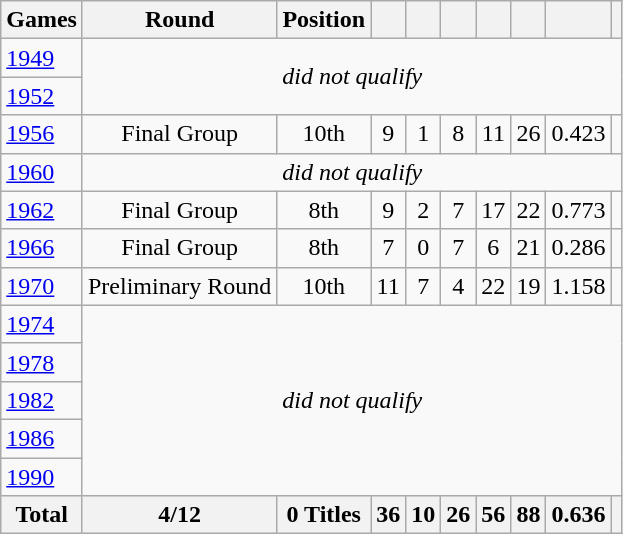<table class="wikitable" style="text-align:center;">
<tr>
<th>Games</th>
<th>Round</th>
<th>Position</th>
<th></th>
<th></th>
<th></th>
<th></th>
<th></th>
<th></th>
<th></th>
</tr>
<tr>
<td style="text-align: left;"> <a href='#'>1949</a></td>
<td colspan=9 rowspan=2><em>did not qualify</em></td>
</tr>
<tr>
<td style="text-align: left;"> <a href='#'>1952</a></td>
</tr>
<tr>
<td style="text-align: left;"> <a href='#'>1956</a></td>
<td>Final Group</td>
<td>10th</td>
<td>9</td>
<td>1</td>
<td>8</td>
<td>11</td>
<td>26</td>
<td>0.423</td>
<td></td>
</tr>
<tr>
<td style="text-align: left;"> <a href='#'>1960</a></td>
<td colspan=9><em>did not qualify</em></td>
</tr>
<tr>
<td style="text-align: left;"> <a href='#'>1962</a></td>
<td>Final Group</td>
<td>8th</td>
<td>9</td>
<td>2</td>
<td>7</td>
<td>17</td>
<td>22</td>
<td>0.773</td>
<td></td>
</tr>
<tr>
<td style="text-align: left;"> <a href='#'>1966</a></td>
<td>Final Group</td>
<td>8th</td>
<td>7</td>
<td>0</td>
<td>7</td>
<td>6</td>
<td>21</td>
<td>0.286</td>
<td></td>
</tr>
<tr>
<td style="text-align: left;"> <a href='#'>1970</a></td>
<td>Preliminary Round</td>
<td>10th</td>
<td>11</td>
<td>7</td>
<td>4</td>
<td>22</td>
<td>19</td>
<td>1.158</td>
<td></td>
</tr>
<tr>
<td style="text-align: left;"> <a href='#'>1974</a></td>
<td colspan=9 rowspan=5><em>did not qualify</em></td>
</tr>
<tr>
<td style="text-align: left;"> <a href='#'>1978</a></td>
</tr>
<tr>
<td style="text-align: left;"> <a href='#'>1982</a></td>
</tr>
<tr>
<td style="text-align: left;"> <a href='#'>1986</a></td>
</tr>
<tr>
<td style="text-align: left;"> <a href='#'>1990</a></td>
</tr>
<tr>
<th>Total</th>
<th>4/12</th>
<th>0 Titles</th>
<th>36</th>
<th>10</th>
<th>26</th>
<th>56</th>
<th>88</th>
<th>0.636</th>
<th></th>
</tr>
</table>
